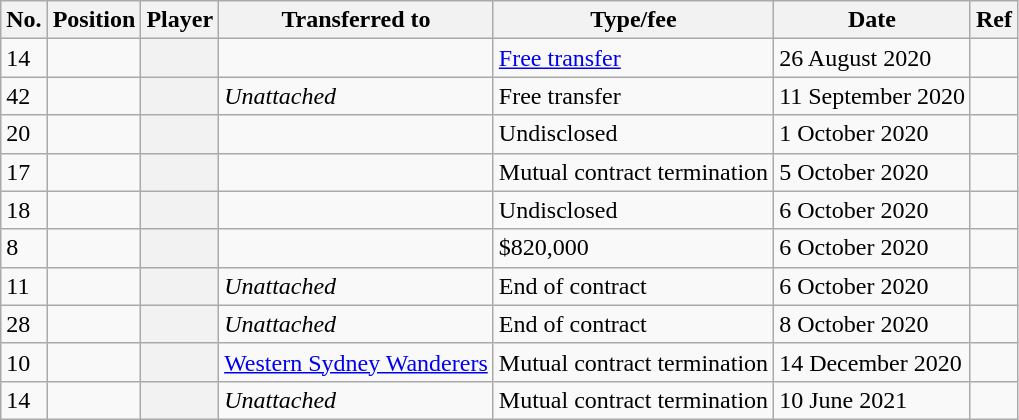<table class="wikitable plainrowheaders sortable" style="text-align:center; text-align:left">
<tr>
<th scope="col">No.</th>
<th scope="col">Position</th>
<th scope="col">Player</th>
<th scope="col">Transferred to</th>
<th scope="col">Type/fee</th>
<th scope="col">Date</th>
<th scope="col" class="unsortable">Ref</th>
</tr>
<tr>
<td>14</td>
<td></td>
<th scope="row"></th>
<td></td>
<td><a href='#'>Free transfer</a></td>
<td>26 August 2020</td>
<td></td>
</tr>
<tr>
<td>42</td>
<td></td>
<th scope="row"></th>
<td><em>Unattached</em></td>
<td>Free transfer</td>
<td>11 September 2020</td>
<td></td>
</tr>
<tr>
<td>20</td>
<td></td>
<th scope="row"></th>
<td></td>
<td>Undisclosed</td>
<td>1 October 2020</td>
<td></td>
</tr>
<tr>
<td>17</td>
<td></td>
<th scope="row"></th>
<td></td>
<td>Mutual contract termination</td>
<td>5 October 2020</td>
<td></td>
</tr>
<tr>
<td>18</td>
<td></td>
<th scope="row"></th>
<td></td>
<td>Undisclosed</td>
<td>6 October 2020</td>
<td></td>
</tr>
<tr>
<td>8</td>
<td></td>
<th scope="row"></th>
<td></td>
<td>$820,000</td>
<td>6 October 2020</td>
<td></td>
</tr>
<tr>
<td>11</td>
<td></td>
<th scope="row"></th>
<td><em>Unattached</em></td>
<td>End of contract</td>
<td>6 October 2020</td>
<td></td>
</tr>
<tr>
<td>28</td>
<td></td>
<th scope="row"></th>
<td><em>Unattached</em></td>
<td>End of contract</td>
<td>8 October 2020</td>
<td></td>
</tr>
<tr>
<td>10</td>
<td></td>
<th scope="row"></th>
<td><a href='#'>Western Sydney Wanderers</a></td>
<td>Mutual contract termination</td>
<td>14 December 2020</td>
<td></td>
</tr>
<tr>
<td>14</td>
<td></td>
<th scope="row"></th>
<td><em>Unattached</em></td>
<td>Mutual contract termination</td>
<td>10 June 2021</td>
<td></td>
</tr>
</table>
